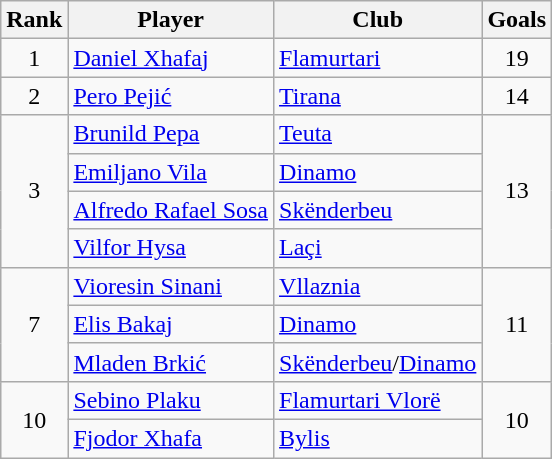<table class="wikitable" style="text-align:center">
<tr>
<th>Rank</th>
<th>Player</th>
<th>Club</th>
<th>Goals</th>
</tr>
<tr>
<td>1</td>
<td align="left"> <a href='#'>Daniel Xhafaj</a></td>
<td align="left"><a href='#'>Flamurtari</a></td>
<td>19</td>
</tr>
<tr>
<td>2</td>
<td align="left"> <a href='#'>Pero Pejić</a></td>
<td align="left"><a href='#'>Tirana</a></td>
<td>14</td>
</tr>
<tr>
<td rowspan="4">3</td>
<td align="left"> <a href='#'>Brunild Pepa</a></td>
<td align="left"><a href='#'>Teuta</a></td>
<td rowspan="4">13</td>
</tr>
<tr>
<td align="left"> <a href='#'>Emiljano Vila</a></td>
<td align="left"><a href='#'>Dinamo</a></td>
</tr>
<tr>
<td align="left"> <a href='#'>Alfredo Rafael Sosa</a></td>
<td align="left"><a href='#'>Skënderbeu</a></td>
</tr>
<tr>
<td align="left"> <a href='#'>Vilfor Hysa</a></td>
<td align="left"><a href='#'>Laçi</a></td>
</tr>
<tr>
<td rowspan="3">7</td>
<td align="left"> <a href='#'>Vioresin Sinani</a></td>
<td align="left"><a href='#'>Vllaznia</a></td>
<td rowspan="3">11</td>
</tr>
<tr>
<td align="left"> <a href='#'>Elis Bakaj</a></td>
<td align="left"><a href='#'>Dinamo</a></td>
</tr>
<tr>
<td align="left"> <a href='#'>Mladen Brkić</a></td>
<td align="left"><a href='#'>Skënderbeu</a>/<a href='#'>Dinamo</a></td>
</tr>
<tr>
<td rowspan="2">10</td>
<td align="left"> <a href='#'>Sebino Plaku</a></td>
<td align="left"><a href='#'>Flamurtari Vlorë</a></td>
<td rowspan="2">10</td>
</tr>
<tr>
<td align="left"> <a href='#'>Fjodor Xhafa</a></td>
<td align="left"><a href='#'>Bylis</a></td>
</tr>
</table>
